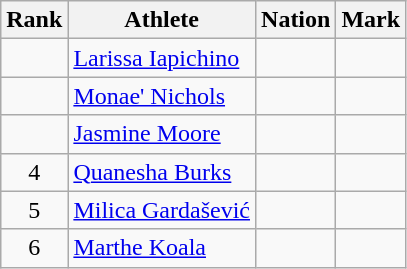<table class="wikitable">
<tr>
<th scope="col">Rank</th>
<th scope="col">Athlete</th>
<th scope="col">Nation</th>
<th scope="col">Mark</th>
</tr>
<tr>
<td align=center></td>
<td><a href='#'>Larissa Iapichino</a></td>
<td></td>
<td> </td>
</tr>
<tr>
<td align=center></td>
<td><a href='#'>Monae' Nichols</a></td>
<td></td>
<td> </td>
</tr>
<tr>
<td align=center></td>
<td><a href='#'>Jasmine Moore</a></td>
<td></td>
<td> </td>
</tr>
<tr>
<td align=center>4</td>
<td><a href='#'>Quanesha Burks</a></td>
<td></td>
<td> </td>
</tr>
<tr>
<td align=center>5</td>
<td><a href='#'>Milica Gardašević</a></td>
<td></td>
<td> </td>
</tr>
<tr>
<td align=center>6</td>
<td><a href='#'>Marthe Koala</a></td>
<td></td>
<td> </td>
</tr>
</table>
